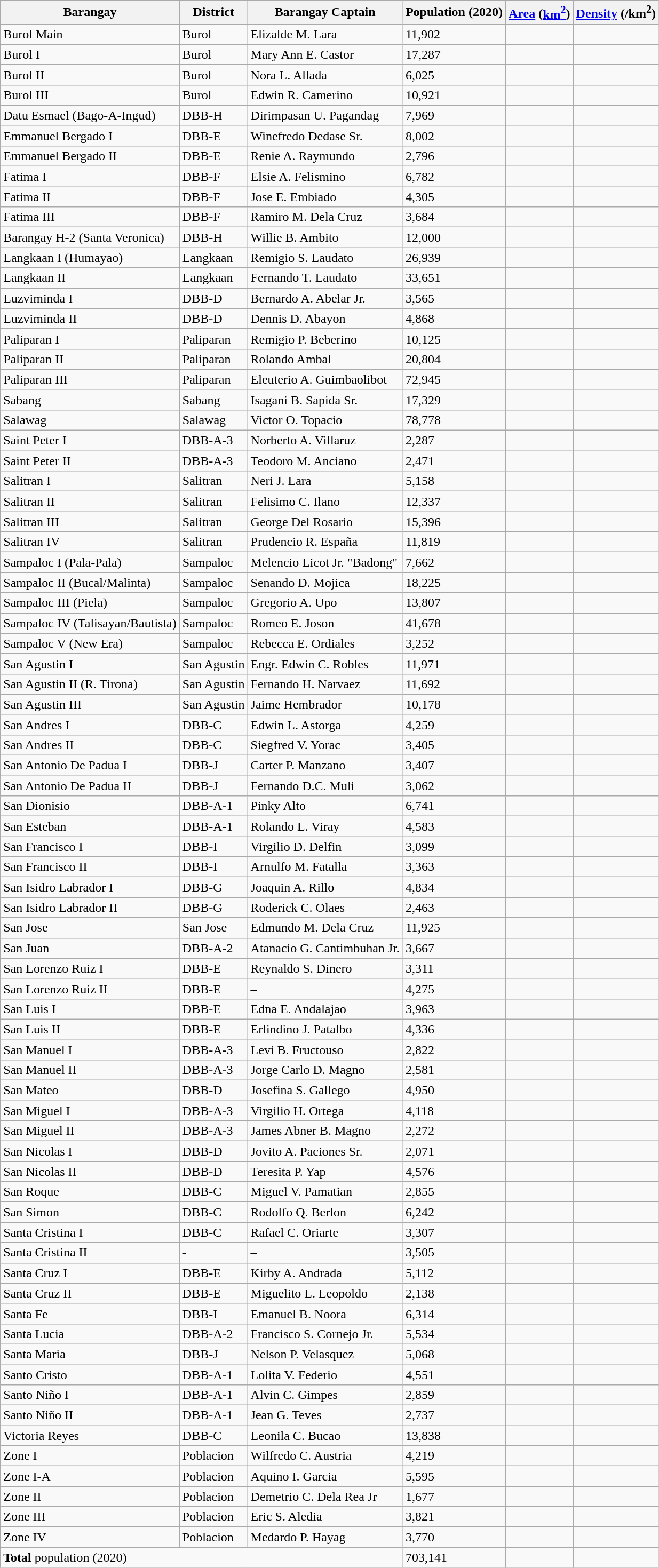<table class="wikitable sortable">
<tr>
<th>Barangay</th>
<th>District</th>
<th>Barangay Captain</th>
<th>Population (2020)</th>
<th><a href='#'>Area</a> (<a href='#'>km<sup>2</sup></a>)</th>
<th><a href='#'>Density</a> (/km<sup>2</sup>)</th>
</tr>
<tr>
<td>Burol Main</td>
<td>Burol</td>
<td>Elizalde M. Lara</td>
<td>11,902</td>
<td></td>
<td></td>
</tr>
<tr>
<td>Burol I</td>
<td>Burol</td>
<td>Mary Ann E. Castor</td>
<td>17,287</td>
<td></td>
<td></td>
</tr>
<tr>
<td>Burol II</td>
<td>Burol</td>
<td>Nora L. Allada</td>
<td>6,025</td>
<td></td>
<td></td>
</tr>
<tr>
<td>Burol III</td>
<td>Burol</td>
<td>Edwin R. Camerino</td>
<td>10,921</td>
<td></td>
<td></td>
</tr>
<tr>
<td>Datu Esmael (Bago-A-Ingud)</td>
<td>DBB-H</td>
<td>Dirimpasan U. Pagandag</td>
<td>7,969</td>
<td></td>
<td></td>
</tr>
<tr>
<td>Emmanuel Bergado I</td>
<td>DBB-E</td>
<td>Winefredo Dedase Sr.</td>
<td>8,002</td>
<td></td>
<td></td>
</tr>
<tr>
<td>Emmanuel Bergado II</td>
<td>DBB-E</td>
<td>Renie A. Raymundo</td>
<td>2,796</td>
<td></td>
<td></td>
</tr>
<tr>
<td>Fatima I</td>
<td>DBB-F</td>
<td>Elsie A. Felismino</td>
<td>6,782</td>
<td></td>
<td></td>
</tr>
<tr>
<td>Fatima II</td>
<td>DBB-F</td>
<td>Jose E. Embiado</td>
<td>4,305</td>
<td></td>
<td></td>
</tr>
<tr>
<td>Fatima III</td>
<td>DBB-F</td>
<td>Ramiro M. Dela Cruz</td>
<td>3,684</td>
<td></td>
<td></td>
</tr>
<tr>
<td>Barangay H-2 (Santa Veronica)</td>
<td>DBB-H</td>
<td>Willie B. Ambito</td>
<td>12,000</td>
<td></td>
<td></td>
</tr>
<tr>
<td>Langkaan I (Humayao)</td>
<td>Langkaan</td>
<td>Remigio S. Laudato</td>
<td>26,939</td>
<td></td>
<td></td>
</tr>
<tr>
<td>Langkaan II</td>
<td>Langkaan</td>
<td>Fernando T. Laudato</td>
<td>33,651</td>
<td></td>
<td></td>
</tr>
<tr>
<td>Luzviminda I</td>
<td>DBB-D</td>
<td>Bernardo A. Abelar Jr.</td>
<td>3,565</td>
<td></td>
<td></td>
</tr>
<tr>
<td>Luzviminda II</td>
<td>DBB-D</td>
<td>Dennis D. Abayon</td>
<td>4,868</td>
<td></td>
<td></td>
</tr>
<tr>
<td>Paliparan I</td>
<td>Paliparan</td>
<td>Remigio P. Beberino</td>
<td>10,125</td>
<td></td>
<td></td>
</tr>
<tr>
<td>Paliparan II</td>
<td>Paliparan</td>
<td>Rolando Ambal</td>
<td>20,804</td>
<td></td>
<td></td>
</tr>
<tr>
<td>Paliparan III</td>
<td>Paliparan</td>
<td>Eleuterio A. Guimbaolibot</td>
<td>72,945</td>
<td></td>
<td></td>
</tr>
<tr>
<td>Sabang</td>
<td>Sabang</td>
<td>Isagani B. Sapida Sr.</td>
<td>17,329</td>
<td></td>
<td></td>
</tr>
<tr>
<td>Salawag</td>
<td>Salawag</td>
<td>Victor O. Topacio</td>
<td>78,778</td>
<td></td>
<td></td>
</tr>
<tr>
<td>Saint Peter I</td>
<td>DBB-A-3</td>
<td>Norberto A. Villaruz</td>
<td>2,287</td>
<td></td>
<td></td>
</tr>
<tr>
<td>Saint Peter II</td>
<td>DBB-A-3</td>
<td>Teodoro M. Anciano</td>
<td>2,471</td>
<td></td>
<td></td>
</tr>
<tr>
<td>Salitran I</td>
<td>Salitran</td>
<td>Neri J. Lara</td>
<td>5,158</td>
<td></td>
<td></td>
</tr>
<tr>
<td>Salitran II</td>
<td>Salitran</td>
<td>Felisimo C. Ilano</td>
<td>12,337</td>
<td></td>
<td></td>
</tr>
<tr>
<td>Salitran III</td>
<td>Salitran</td>
<td>George Del Rosario</td>
<td>15,396</td>
<td></td>
<td></td>
</tr>
<tr>
<td>Salitran IV</td>
<td>Salitran</td>
<td>Prudencio R. España</td>
<td>11,819</td>
<td></td>
<td></td>
</tr>
<tr>
<td>Sampaloc I (Pala-Pala)</td>
<td>Sampaloc</td>
<td>Melencio Licot Jr. "Badong"</td>
<td>7,662</td>
<td></td>
<td></td>
</tr>
<tr>
<td>Sampaloc II (Bucal/Malinta)</td>
<td>Sampaloc</td>
<td>Senando D. Mojica</td>
<td>18,225</td>
<td></td>
<td></td>
</tr>
<tr>
<td>Sampaloc III (Piela)</td>
<td>Sampaloc</td>
<td>Gregorio A. Upo</td>
<td>13,807</td>
<td></td>
<td></td>
</tr>
<tr>
<td>Sampaloc IV (Talisayan/Bautista)</td>
<td>Sampaloc</td>
<td>Romeo E. Joson</td>
<td>41,678</td>
<td></td>
<td></td>
</tr>
<tr>
<td>Sampaloc V (New Era)</td>
<td>Sampaloc</td>
<td>Rebecca E. Ordiales</td>
<td>3,252</td>
<td></td>
<td></td>
</tr>
<tr>
<td>San Agustin I</td>
<td>San Agustin</td>
<td>Engr. Edwin C. Robles</td>
<td>11,971</td>
<td></td>
<td></td>
</tr>
<tr>
<td>San Agustin II (R. Tirona)</td>
<td>San Agustin</td>
<td>Fernando H. Narvaez</td>
<td>11,692</td>
<td></td>
<td></td>
</tr>
<tr>
<td>San Agustin III</td>
<td>San Agustin</td>
<td>Jaime Hembrador</td>
<td>10,178</td>
<td></td>
<td></td>
</tr>
<tr>
<td>San Andres I</td>
<td>DBB-C</td>
<td>Edwin L. Astorga</td>
<td>4,259</td>
<td></td>
<td></td>
</tr>
<tr>
<td>San Andres II</td>
<td>DBB-C</td>
<td>Siegfred V. Yorac</td>
<td>3,405</td>
<td></td>
<td></td>
</tr>
<tr>
<td>San Antonio De Padua I</td>
<td>DBB-J</td>
<td>Carter P. Manzano</td>
<td>3,407</td>
<td></td>
<td></td>
</tr>
<tr>
<td>San Antonio De Padua II</td>
<td>DBB-J</td>
<td>Fernando D.C. Muli</td>
<td>3,062</td>
<td></td>
<td></td>
</tr>
<tr>
<td>San Dionisio</td>
<td>DBB-A-1</td>
<td>Pinky Alto</td>
<td>6,741</td>
<td></td>
<td></td>
</tr>
<tr>
<td>San Esteban</td>
<td>DBB-A-1</td>
<td>Rolando L. Viray</td>
<td>4,583</td>
<td></td>
<td></td>
</tr>
<tr>
<td>San Francisco I</td>
<td>DBB-I</td>
<td>Virgilio D. Delfin</td>
<td>3,099</td>
<td></td>
<td></td>
</tr>
<tr>
<td>San Francisco II</td>
<td>DBB-I</td>
<td>Arnulfo M. Fatalla</td>
<td>3,363</td>
<td></td>
<td></td>
</tr>
<tr>
<td>San Isidro Labrador I</td>
<td>DBB-G</td>
<td>Joaquin A. Rillo</td>
<td>4,834</td>
<td></td>
<td></td>
</tr>
<tr>
<td>San Isidro Labrador II</td>
<td>DBB-G</td>
<td>Roderick C. Olaes</td>
<td>2,463</td>
<td></td>
<td></td>
</tr>
<tr>
<td>San Jose</td>
<td>San Jose</td>
<td>Edmundo M. Dela Cruz</td>
<td>11,925</td>
<td></td>
<td></td>
</tr>
<tr>
<td>San Juan</td>
<td>DBB-A-2</td>
<td>Atanacio G. Cantimbuhan Jr.</td>
<td>3,667</td>
<td></td>
<td></td>
</tr>
<tr>
<td>San Lorenzo Ruiz I</td>
<td>DBB-E</td>
<td>Reynaldo S. Dinero</td>
<td>3,311</td>
<td></td>
<td></td>
</tr>
<tr>
<td>San Lorenzo Ruiz II</td>
<td>DBB-E</td>
<td>–</td>
<td>4,275</td>
<td></td>
<td></td>
</tr>
<tr>
<td>San Luis I</td>
<td>DBB-E</td>
<td>Edna E. Andalajao</td>
<td>3,963</td>
<td></td>
<td></td>
</tr>
<tr>
<td>San Luis II</td>
<td>DBB-E</td>
<td>Erlindino J. Patalbo</td>
<td>4,336</td>
<td></td>
<td></td>
</tr>
<tr>
<td>San Manuel I</td>
<td>DBB-A-3</td>
<td>Levi B. Fructouso</td>
<td>2,822</td>
<td></td>
<td></td>
</tr>
<tr>
<td>San Manuel II</td>
<td>DBB-A-3</td>
<td>Jorge Carlo D. Magno</td>
<td>2,581</td>
<td></td>
<td></td>
</tr>
<tr>
<td>San Mateo</td>
<td>DBB-D</td>
<td>Josefina S. Gallego</td>
<td>4,950</td>
<td></td>
<td></td>
</tr>
<tr>
<td>San Miguel I</td>
<td>DBB-A-3</td>
<td>Virgilio H. Ortega</td>
<td>4,118</td>
<td></td>
<td></td>
</tr>
<tr>
<td>San Miguel II</td>
<td>DBB-A-3</td>
<td>James Abner B. Magno</td>
<td>2,272</td>
<td></td>
<td></td>
</tr>
<tr>
<td>San Nicolas I</td>
<td>DBB-D</td>
<td>Jovito A. Paciones Sr.</td>
<td>2,071</td>
<td></td>
<td></td>
</tr>
<tr>
<td>San Nicolas II</td>
<td>DBB-D</td>
<td>Teresita P. Yap</td>
<td>4,576</td>
<td></td>
<td></td>
</tr>
<tr>
<td>San Roque</td>
<td>DBB-C</td>
<td>Miguel V. Pamatian</td>
<td>2,855</td>
<td></td>
<td></td>
</tr>
<tr>
<td>San Simon</td>
<td>DBB-C</td>
<td>Rodolfo Q. Berlon</td>
<td>6,242</td>
<td></td>
<td></td>
</tr>
<tr>
<td>Santa Cristina I</td>
<td>DBB-C</td>
<td>Rafael C. Oriarte</td>
<td>3,307</td>
<td></td>
<td></td>
</tr>
<tr>
<td>Santa Cristina II</td>
<td>-</td>
<td>–</td>
<td>3,505</td>
<td></td>
<td></td>
</tr>
<tr>
<td>Santa Cruz I</td>
<td>DBB-E</td>
<td>Kirby A. Andrada</td>
<td>5,112</td>
<td></td>
<td></td>
</tr>
<tr>
<td>Santa Cruz II</td>
<td>DBB-E</td>
<td>Miguelito L. Leopoldo</td>
<td>2,138</td>
<td></td>
<td></td>
</tr>
<tr>
<td>Santa Fe</td>
<td>DBB-I</td>
<td>Emanuel B. Noora</td>
<td>6,314</td>
<td></td>
<td></td>
</tr>
<tr>
<td>Santa Lucia</td>
<td>DBB-A-2</td>
<td>Francisco S. Cornejo Jr.</td>
<td>5,534</td>
<td></td>
<td></td>
</tr>
<tr>
<td>Santa Maria</td>
<td>DBB-J</td>
<td>Nelson P. Velasquez</td>
<td>5,068</td>
<td></td>
<td></td>
</tr>
<tr>
<td>Santo Cristo</td>
<td>DBB-A-1</td>
<td>Lolita V. Federio</td>
<td>4,551</td>
<td></td>
<td></td>
</tr>
<tr>
<td>Santo Niño I</td>
<td>DBB-A-1</td>
<td>Alvin C. Gimpes</td>
<td>2,859</td>
<td></td>
<td></td>
</tr>
<tr>
<td>Santo Niño II</td>
<td>DBB-A-1</td>
<td>Jean G. Teves</td>
<td>2,737</td>
<td></td>
<td></td>
</tr>
<tr>
<td>Victoria Reyes</td>
<td>DBB-C</td>
<td>Leonila C. Bucao</td>
<td>13,838</td>
<td></td>
<td></td>
</tr>
<tr>
<td>Zone I</td>
<td>Poblacion</td>
<td>Wilfredo C. Austria</td>
<td>4,219</td>
<td></td>
<td></td>
</tr>
<tr>
<td>Zone I-A</td>
<td>Poblacion</td>
<td>Aquino I. Garcia</td>
<td>5,595</td>
<td></td>
<td></td>
</tr>
<tr>
<td>Zone II</td>
<td>Poblacion</td>
<td>Demetrio C. Dela Rea Jr</td>
<td>1,677</td>
<td></td>
<td></td>
</tr>
<tr>
<td>Zone III</td>
<td>Poblacion</td>
<td>Eric S. Aledia</td>
<td>3,821</td>
<td></td>
<td></td>
</tr>
<tr>
<td>Zone IV</td>
<td>Poblacion</td>
<td>Medardo P. Hayag</td>
<td>3,770</td>
<td></td>
<td></td>
</tr>
<tr>
<td colspan=3><strong>Total</strong> population (2020)</td>
<td>703,141</td>
<td></td>
<td></td>
</tr>
</table>
